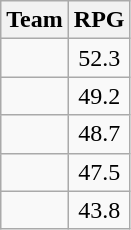<table class=wikitable>
<tr>
<th>Team</th>
<th>RPG</th>
</tr>
<tr>
<td></td>
<td align=center>52.3</td>
</tr>
<tr>
<td></td>
<td align=center>49.2</td>
</tr>
<tr>
<td></td>
<td align=center>48.7</td>
</tr>
<tr>
<td></td>
<td align=center>47.5</td>
</tr>
<tr>
<td></td>
<td align=center>43.8</td>
</tr>
</table>
